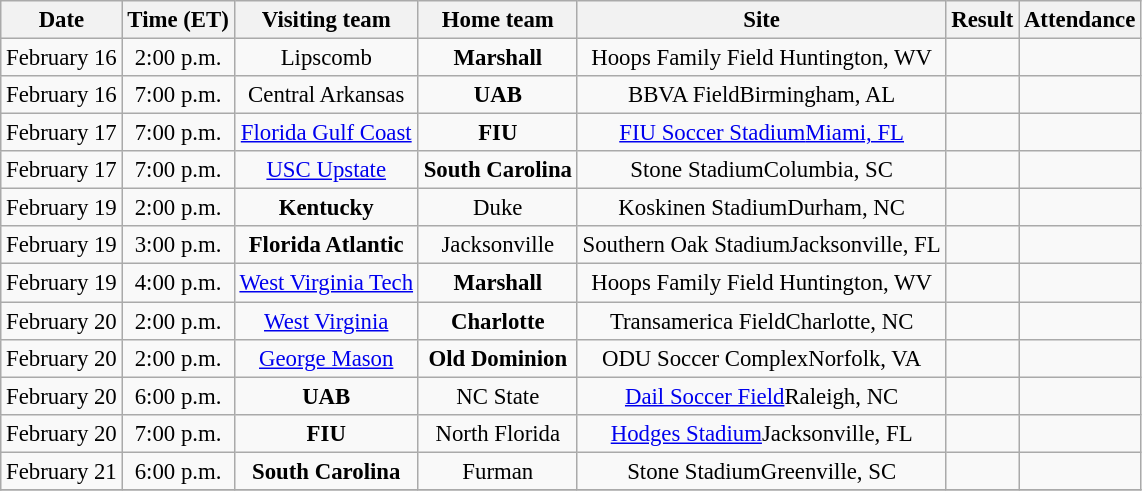<table class="wikitable" style="font-size:95%; text-align: center;">
<tr>
<th>Date</th>
<th>Time (ET)</th>
<th>Visiting team</th>
<th>Home team</th>
<th>Site</th>
<th>Result</th>
<th>Attendance</th>
</tr>
<tr>
<td>February 16</td>
<td>2:00 p.m.</td>
<td>Lipscomb</td>
<td><strong>Marshall</strong></td>
<td>Hoops Family Field Huntington, WV</td>
<td></td>
<td></td>
</tr>
<tr>
<td>February 16</td>
<td>7:00 p.m.</td>
<td>Central Arkansas</td>
<td><strong>UAB</strong></td>
<td>BBVA FieldBirmingham, AL</td>
<td></td>
<td></td>
</tr>
<tr>
<td>February 17</td>
<td>7:00 p.m.</td>
<td><a href='#'>Florida Gulf Coast</a></td>
<td><strong>FIU</strong></td>
<td><a href='#'>FIU Soccer Stadium</a><a href='#'>Miami, FL</a></td>
<td></td>
<td></td>
</tr>
<tr>
<td>February 17</td>
<td>7:00 p.m.</td>
<td><a href='#'>USC Upstate</a></td>
<td><strong>South Carolina</strong></td>
<td>Stone StadiumColumbia, SC</td>
<td></td>
<td></td>
</tr>
<tr>
<td>February 19</td>
<td>2:00 p.m.</td>
<td><strong>Kentucky</strong></td>
<td>Duke</td>
<td>Koskinen StadiumDurham, NC</td>
<td></td>
<td></td>
</tr>
<tr>
<td>February 19</td>
<td>3:00 p.m.</td>
<td><strong>Florida Atlantic</strong></td>
<td>Jacksonville</td>
<td>Southern Oak StadiumJacksonville, FL</td>
<td></td>
<td></td>
</tr>
<tr>
<td>February 19</td>
<td>4:00 p.m.</td>
<td><a href='#'>West Virginia Tech</a></td>
<td><strong>Marshall</strong></td>
<td>Hoops Family Field Huntington, WV</td>
<td></td>
<td></td>
</tr>
<tr>
<td>February 20</td>
<td>2:00 p.m.</td>
<td><a href='#'>West Virginia</a></td>
<td><strong>Charlotte</strong></td>
<td>Transamerica FieldCharlotte, NC</td>
<td></td>
<td></td>
</tr>
<tr>
<td>February 20</td>
<td>2:00 p.m.</td>
<td><a href='#'>George Mason</a></td>
<td><strong>Old Dominion</strong></td>
<td>ODU Soccer ComplexNorfolk, VA</td>
<td></td>
<td></td>
</tr>
<tr>
<td>February 20</td>
<td>6:00 p.m.</td>
<td><strong>UAB</strong></td>
<td>NC State</td>
<td><a href='#'>Dail Soccer Field</a>Raleigh, NC</td>
<td></td>
<td></td>
</tr>
<tr>
<td>February 20</td>
<td>7:00 p.m.</td>
<td><strong>FIU</strong></td>
<td>North Florida</td>
<td><a href='#'>Hodges Stadium</a>Jacksonville, FL</td>
<td></td>
<td></td>
</tr>
<tr>
<td>February 21</td>
<td>6:00 p.m.</td>
<td><strong>South Carolina</strong></td>
<td>Furman</td>
<td>Stone StadiumGreenville, SC</td>
<td></td>
<td></td>
</tr>
<tr>
</tr>
</table>
